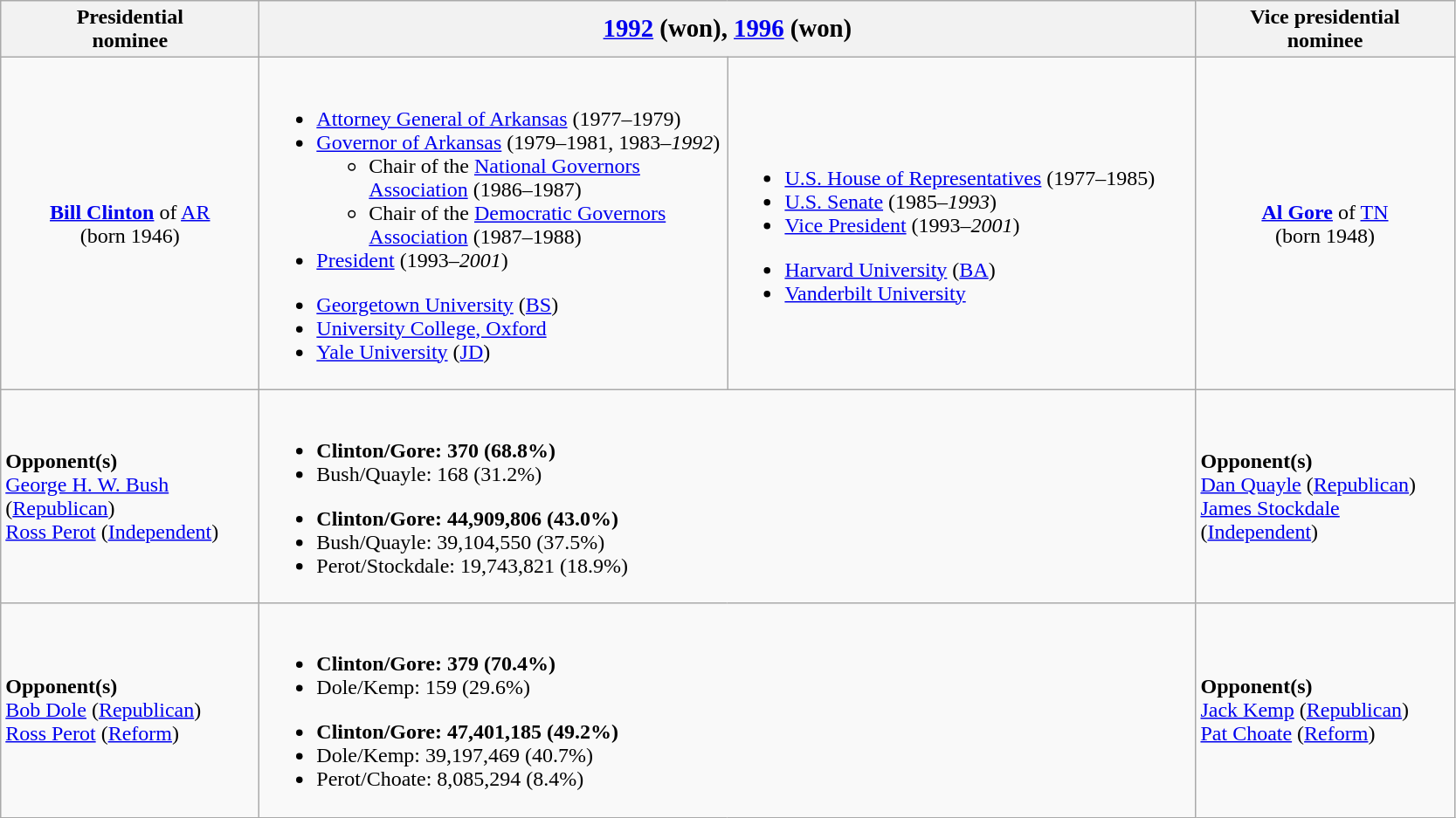<table class="wikitable">
<tr>
<th width=190>Presidential<br>nominee</th>
<th colspan=2><big><a href='#'>1992</a> (won), <a href='#'>1996</a> (won)</big></th>
<th width=190>Vice presidential<br>nominee</th>
</tr>
<tr>
<td style="text-align:center;"><strong><a href='#'>Bill Clinton</a></strong> of <a href='#'>AR</a><br>(born 1946)<br></td>
<td width=350><br><ul><li><a href='#'>Attorney General of Arkansas</a> (1977–1979)</li><li><a href='#'>Governor of Arkansas</a> (1979–1981, 1983–<em>1992</em>)<ul><li>Chair of the <a href='#'>National Governors Association</a> (1986–1987)</li><li>Chair of the <a href='#'>Democratic Governors Association</a> (1987–1988)</li></ul></li><li><a href='#'>President</a> (1993–<em>2001</em>)</li></ul><ul><li><a href='#'>Georgetown University</a> (<a href='#'>BS</a>)</li><li><a href='#'>University College, Oxford</a></li><li><a href='#'>Yale University</a> (<a href='#'>JD</a>)</li></ul></td>
<td width=350><br><ul><li><a href='#'>U.S. House of Representatives</a> (1977–1985)</li><li><a href='#'>U.S. Senate</a> (1985–<em>1993</em>)</li><li><a href='#'>Vice President</a> (1993–<em>2001</em>)</li></ul><ul><li><a href='#'>Harvard University</a> (<a href='#'>BA</a>)</li><li><a href='#'>Vanderbilt University</a></li></ul></td>
<td style="text-align:center;"><strong><a href='#'>Al Gore</a></strong> of <a href='#'>TN</a><br>(born 1948)<br></td>
</tr>
<tr>
<td><strong>Opponent(s)</strong><br><a href='#'>George H. W. Bush</a> (<a href='#'>Republican</a>)<br><a href='#'>Ross Perot</a> (<a href='#'>Independent</a>)</td>
<td colspan=2><br><ul><li><strong>Clinton/Gore: 370 (68.8%)</strong></li><li>Bush/Quayle: 168 (31.2%)</li></ul><ul><li><strong>Clinton/Gore: 44,909,806 (43.0%)</strong></li><li>Bush/Quayle: 39,104,550 (37.5%)</li><li>Perot/Stockdale: 19,743,821 (18.9%)</li></ul></td>
<td><strong>Opponent(s)</strong><br><a href='#'>Dan Quayle</a> (<a href='#'>Republican</a>)<br><a href='#'>James Stockdale</a> (<a href='#'>Independent</a>)</td>
</tr>
<tr>
<td><strong>Opponent(s)</strong><br><a href='#'>Bob Dole</a> (<a href='#'>Republican</a>)<br><a href='#'>Ross Perot</a> (<a href='#'>Reform</a>)</td>
<td colspan=2><br><ul><li><strong>Clinton/Gore: 379 (70.4%)</strong></li><li>Dole/Kemp: 159 (29.6%)</li></ul><ul><li><strong>Clinton/Gore: 47,401,185 (49.2%)</strong></li><li>Dole/Kemp: 39,197,469 (40.7%)</li><li>Perot/Choate: 8,085,294 (8.4%)</li></ul></td>
<td><strong>Opponent(s)</strong><br><a href='#'>Jack Kemp</a> (<a href='#'>Republican</a>)<br><a href='#'>Pat Choate</a> (<a href='#'>Reform</a>)</td>
</tr>
</table>
